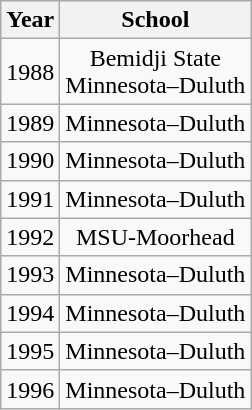<table class="wikitable" style="text-align:center">
<tr>
<th>Year</th>
<th>School</th>
</tr>
<tr>
<td>1988</td>
<td>Bemidji State<br>Minnesota–Duluth</td>
</tr>
<tr>
<td>1989</td>
<td>Minnesota–Duluth</td>
</tr>
<tr>
<td>1990</td>
<td>Minnesota–Duluth</td>
</tr>
<tr>
<td>1991</td>
<td>Minnesota–Duluth</td>
</tr>
<tr>
<td>1992</td>
<td>MSU-Moorhead</td>
</tr>
<tr>
<td>1993</td>
<td>Minnesota–Duluth</td>
</tr>
<tr>
<td>1994</td>
<td>Minnesota–Duluth</td>
</tr>
<tr>
<td>1995</td>
<td>Minnesota–Duluth</td>
</tr>
<tr>
<td>1996</td>
<td>Minnesota–Duluth</td>
</tr>
</table>
